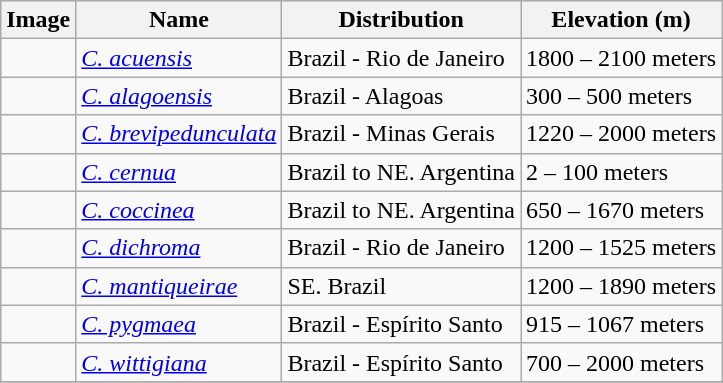<table class="wikitable collapsible">
<tr>
<th>Image</th>
<th>Name</th>
<th>Distribution</th>
<th>Elevation (m)</th>
</tr>
<tr>
<td></td>
<td><em><a href='#'>C. acuensis</a></em></td>
<td>Brazil - Rio de Janeiro</td>
<td>1800 – 2100 meters</td>
</tr>
<tr>
<td></td>
<td><em><a href='#'>C. alagoensis</a></em></td>
<td>Brazil - Alagoas</td>
<td>300 – 500 meters</td>
</tr>
<tr>
<td></td>
<td><em><a href='#'>C. brevipedunculata</a></em></td>
<td>Brazil - Minas Gerais</td>
<td>1220 – 2000 meters</td>
</tr>
<tr>
<td></td>
<td><em><a href='#'>C. cernua</a></em></td>
<td>Brazil to NE. Argentina</td>
<td>2 – 100 meters</td>
</tr>
<tr>
<td></td>
<td><em><a href='#'>C. coccinea</a></em></td>
<td>Brazil to NE. Argentina</td>
<td>650 – 1670 meters</td>
</tr>
<tr>
<td></td>
<td><em><a href='#'>C. dichroma</a></em></td>
<td>Brazil - Rio de Janeiro</td>
<td>1200 – 1525 meters</td>
</tr>
<tr>
<td></td>
<td><em><a href='#'>C. mantiqueirae</a></em></td>
<td>SE. Brazil</td>
<td>1200 – 1890 meters</td>
</tr>
<tr>
<td></td>
<td><em><a href='#'>C. pygmaea</a></em></td>
<td>Brazil - Espírito Santo</td>
<td>915 – 1067 meters</td>
</tr>
<tr>
<td></td>
<td><em><a href='#'>C. wittigiana</a></em></td>
<td>Brazil - Espírito Santo</td>
<td>700 – 2000 meters</td>
</tr>
<tr>
</tr>
</table>
